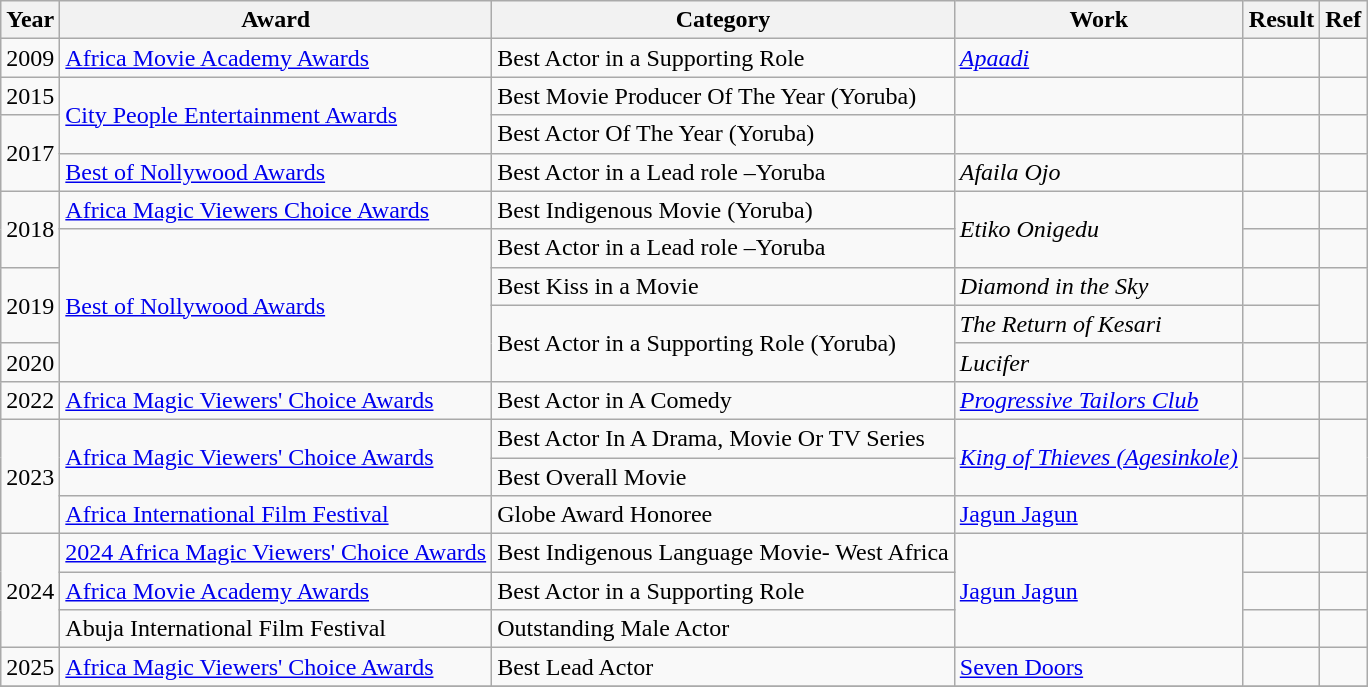<table class="wikitable">
<tr>
<th>Year</th>
<th>Award</th>
<th>Category</th>
<th>Work</th>
<th>Result</th>
<th>Ref</th>
</tr>
<tr>
<td>2009</td>
<td rowspan=><a href='#'>Africa Movie Academy Awards</a></td>
<td>Best Actor in a Supporting Role</td>
<td><em><a href='#'>Apaadi</a></em></td>
<td></td>
<td></td>
</tr>
<tr>
<td>2015</td>
<td rowspan="2"><a href='#'>City People Entertainment Awards</a></td>
<td>Best Movie Producer Of The Year (Yoruba)</td>
<td></td>
<td></td>
<td></td>
</tr>
<tr>
<td rowspan="2">2017</td>
<td>Best Actor Of The Year (Yoruba)</td>
<td></td>
<td></td>
<td></td>
</tr>
<tr>
<td><a href='#'>Best of Nollywood Awards</a></td>
<td>Best Actor in a Lead role –Yoruba</td>
<td><em>Afaila Ojo</em></td>
<td></td>
<td></td>
</tr>
<tr>
<td rowspan="2">2018</td>
<td><a href='#'>Africa Magic Viewers Choice Awards</a></td>
<td>Best Indigenous Movie (Yoruba)</td>
<td rowspan="2"><em>Etiko Onigedu</em></td>
<td></td>
<td></td>
</tr>
<tr>
<td rowspan="4"><a href='#'>Best of Nollywood Awards</a></td>
<td>Best Actor in a Lead role –Yoruba</td>
<td></td>
<td></td>
</tr>
<tr>
<td rowspan="2">2019</td>
<td>Best Kiss in a Movie</td>
<td><em>Diamond in the Sky</em></td>
<td></td>
<td rowspan="2"></td>
</tr>
<tr>
<td rowspan="2">Best Actor in a Supporting Role (Yoruba)</td>
<td><em>The Return of Kesari</em></td>
<td></td>
</tr>
<tr>
<td>2020</td>
<td><em>Lucifer</em></td>
<td></td>
<td></td>
</tr>
<tr>
<td>2022</td>
<td><a href='#'>Africa Magic Viewers' Choice Awards</a></td>
<td>Best Actor in A Comedy</td>
<td><em><a href='#'>Progressive Tailors Club</a></em></td>
<td></td>
<td></td>
</tr>
<tr>
<td rowspan="3">2023</td>
<td rowspan="2"><a href='#'>Africa Magic Viewers' Choice Awards</a></td>
<td>Best Actor In A Drama, Movie Or TV Series</td>
<td rowspan="2"><em><a href='#'>King of Thieves (Agesinkole)</a></em></td>
<td></td>
<td rowspan="2"></td>
</tr>
<tr>
<td>Best Overall Movie</td>
<td></td>
</tr>
<tr>
<td><a href='#'>Africa International Film Festival</a></td>
<td>Globe Award Honoree</td>
<td><a href='#'>Jagun Jagun</a></td>
<td></td>
<td></td>
</tr>
<tr>
<td rowspan=3>2024</td>
<td><a href='#'>2024 Africa Magic Viewers' Choice Awards</a></td>
<td>Best Indigenous Language Movie- West Africa</td>
<td rowspan=3><a href='#'>Jagun Jagun</a></td>
<td></td>
<td></td>
</tr>
<tr>
<td><a href='#'>Africa Movie Academy Awards</a></td>
<td>Best Actor in a Supporting Role</td>
<td></td>
<td></td>
</tr>
<tr>
<td>Abuja International Film Festival</td>
<td>Outstanding Male Actor</td>
<td></td>
<td></td>
</tr>
<tr>
<td>2025</td>
<td><a href='#'>Africa Magic Viewers' Choice Awards</a></td>
<td>Best Lead Actor</td>
<td><a href='#'> Seven Doors</a></td>
<td></td>
<td></td>
</tr>
<tr>
</tr>
</table>
